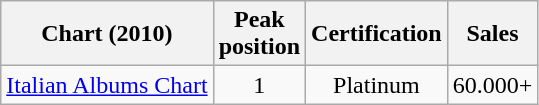<table class="wikitable sortable">
<tr>
<th align="center">Chart (2010)</th>
<th align="center">Peak<br>position</th>
<th align="center">Certification</th>
<th align="center">Sales</th>
</tr>
<tr>
<td><a href='#'>Italian Albums Chart</a></td>
<td align="center">1</td>
<td align="center">Platinum</td>
<td align="center">60.000+</td>
</tr>
</table>
